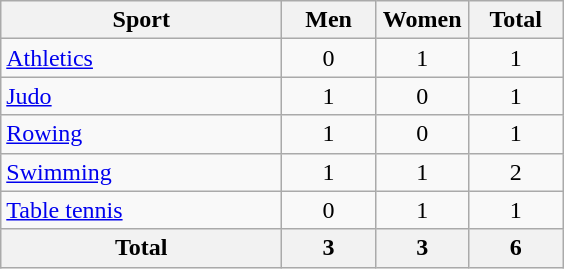<table class="wikitable sortable" style="text-align:center;">
<tr>
<th width=180>Sport</th>
<th width=55>Men</th>
<th width=55>Women</th>
<th width=55>Total</th>
</tr>
<tr>
<td align=left><a href='#'>Athletics</a></td>
<td>0</td>
<td>1</td>
<td>1</td>
</tr>
<tr>
<td align=left><a href='#'>Judo</a></td>
<td>1</td>
<td>0</td>
<td>1</td>
</tr>
<tr>
<td align=left><a href='#'>Rowing</a></td>
<td>1</td>
<td>0</td>
<td>1</td>
</tr>
<tr>
<td align=left><a href='#'>Swimming</a></td>
<td>1</td>
<td>1</td>
<td>2</td>
</tr>
<tr>
<td align=left><a href='#'>Table tennis</a></td>
<td>0</td>
<td>1</td>
<td>1</td>
</tr>
<tr>
<th>Total</th>
<th>3</th>
<th>3</th>
<th>6</th>
</tr>
</table>
